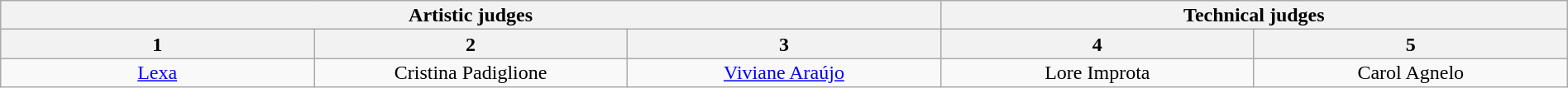<table class="wikitable" style="font-size:100%; line-height:16px; text-align:center" width="100%">
<tr>
<th colspan=3>Artistic judges</th>
<th colspan=2>Technical judges</th>
</tr>
<tr>
<th width="20.0%">1</th>
<th width="20.0%">2</th>
<th width="20.0%">3</th>
<th width="20.0%">4</th>
<th width="20.0%">5</th>
</tr>
<tr>
<td><a href='#'>Lexa</a></td>
<td>Cristina Padiglione</td>
<td><a href='#'>Viviane Araújo</a></td>
<td>Lore Improta</td>
<td>Carol Agnelo</td>
</tr>
</table>
